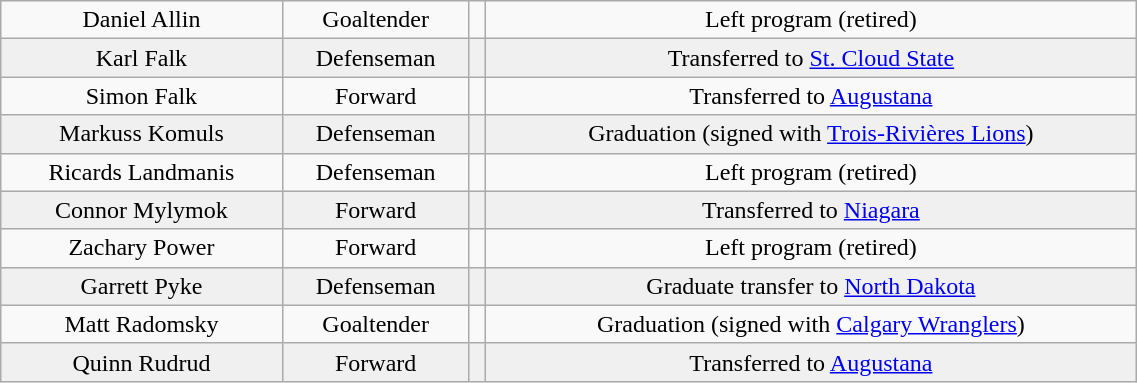<table class="wikitable" width="60%">
<tr align="center" bgcolor="">
<td>Daniel Allin</td>
<td>Goaltender</td>
<td></td>
<td>Left program (retired)</td>
</tr>
<tr align="center" bgcolor="f0f0f0">
<td>Karl Falk</td>
<td>Defenseman</td>
<td></td>
<td>Transferred to <a href='#'>St. Cloud State</a></td>
</tr>
<tr align="center" bgcolor="">
<td>Simon Falk</td>
<td>Forward</td>
<td></td>
<td>Transferred to <a href='#'>Augustana</a></td>
</tr>
<tr align="center" bgcolor="f0f0f0">
<td>Markuss Komuls</td>
<td>Defenseman</td>
<td></td>
<td>Graduation (signed with <a href='#'>Trois-Rivières Lions</a>)</td>
</tr>
<tr align="center" bgcolor="">
<td>Ricards Landmanis</td>
<td>Defenseman</td>
<td></td>
<td>Left program (retired)</td>
</tr>
<tr align="center" bgcolor="f0f0f0">
<td>Connor Mylymok</td>
<td>Forward</td>
<td></td>
<td>Transferred to <a href='#'>Niagara</a></td>
</tr>
<tr align="center" bgcolor="">
<td>Zachary Power</td>
<td>Forward</td>
<td></td>
<td>Left program (retired)</td>
</tr>
<tr align="center" bgcolor="f0f0f0">
<td>Garrett Pyke</td>
<td>Defenseman</td>
<td></td>
<td>Graduate transfer to <a href='#'>North Dakota</a></td>
</tr>
<tr align="center" bgcolor="">
<td>Matt Radomsky</td>
<td>Goaltender</td>
<td></td>
<td>Graduation (signed with <a href='#'>Calgary Wranglers</a>)</td>
</tr>
<tr align="center" bgcolor="f0f0f0">
<td>Quinn Rudrud</td>
<td>Forward</td>
<td></td>
<td>Transferred to <a href='#'>Augustana</a></td>
</tr>
</table>
